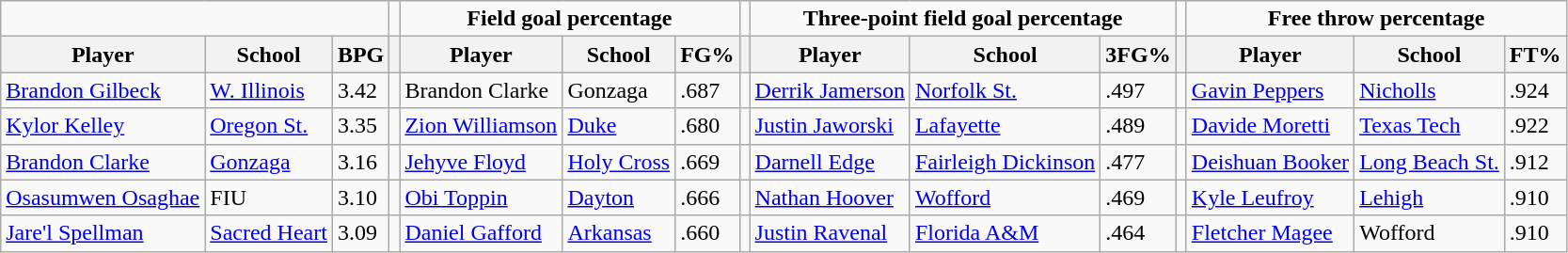<table class="wikitable" style="text-align: left;">
<tr>
<td colspan=3></td>
<td></td>
<td colspan=3 style="text-align:center;"><strong>Field goal percentage</strong></td>
<td></td>
<td colspan=3 style="text-align:center;"><strong>Three-point field goal percentage</strong></td>
<td></td>
<td colspan=3 style="text-align:center;"><strong>Free throw percentage</strong></td>
</tr>
<tr>
<th>Player</th>
<th>School</th>
<th>BPG</th>
<th></th>
<th>Player</th>
<th>School</th>
<th>FG%</th>
<th></th>
<th>Player</th>
<th>School</th>
<th>3FG%</th>
<th></th>
<th>Player</th>
<th>School</th>
<th>FT%</th>
</tr>
<tr>
<td><a href='#'>Brandon Gilbeck</a></td>
<td><a href='#'>W. Illinois</a></td>
<td>3.42</td>
<td></td>
<td>Brandon Clarke</td>
<td>Gonzaga</td>
<td>.687</td>
<td></td>
<td><a href='#'>Derrik Jamerson</a></td>
<td><a href='#'>Norfolk St.</a></td>
<td>.497</td>
<td></td>
<td><a href='#'>Gavin Peppers</a></td>
<td><a href='#'>Nicholls</a></td>
<td>.924</td>
</tr>
<tr>
<td><a href='#'>Kylor Kelley</a></td>
<td><a href='#'>Oregon St.</a></td>
<td>3.35</td>
<td></td>
<td><a href='#'>Zion Williamson</a></td>
<td><a href='#'>Duke</a></td>
<td>.680</td>
<td></td>
<td><a href='#'>Justin Jaworski</a></td>
<td><a href='#'>Lafayette</a></td>
<td>.489</td>
<td></td>
<td><a href='#'>Davide Moretti</a></td>
<td><a href='#'>Texas Tech</a></td>
<td>.922</td>
</tr>
<tr>
<td><a href='#'>Brandon Clarke</a></td>
<td><a href='#'>Gonzaga</a></td>
<td>3.16</td>
<td></td>
<td><a href='#'>Jehyve Floyd</a></td>
<td><a href='#'>Holy Cross</a></td>
<td>.669</td>
<td></td>
<td><a href='#'>Darnell Edge</a></td>
<td><a href='#'>Fairleigh Dickinson</a></td>
<td>.477</td>
<td></td>
<td><a href='#'>Deishuan Booker</a></td>
<td><a href='#'>Long Beach St.</a></td>
<td>.912</td>
</tr>
<tr>
<td><a href='#'>Osasumwen Osaghae</a></td>
<td>FIU</td>
<td>3.10</td>
<td></td>
<td><a href='#'>Obi Toppin</a></td>
<td><a href='#'>Dayton</a></td>
<td>.666</td>
<td></td>
<td><a href='#'>Nathan Hoover</a></td>
<td><a href='#'>Wofford</a></td>
<td>.469</td>
<td></td>
<td><a href='#'>Kyle Leufroy</a></td>
<td><a href='#'>Lehigh</a></td>
<td>.910</td>
</tr>
<tr>
<td><a href='#'>Jare'l Spellman</a></td>
<td><a href='#'>Sacred Heart</a></td>
<td>3.09</td>
<td></td>
<td><a href='#'>Daniel Gafford</a></td>
<td><a href='#'>Arkansas</a></td>
<td>.660</td>
<td></td>
<td><a href='#'>Justin Ravenal</a></td>
<td><a href='#'>Florida A&M</a></td>
<td>.464</td>
<td></td>
<td><a href='#'>Fletcher Magee</a></td>
<td>Wofford</td>
<td>.910</td>
</tr>
</table>
